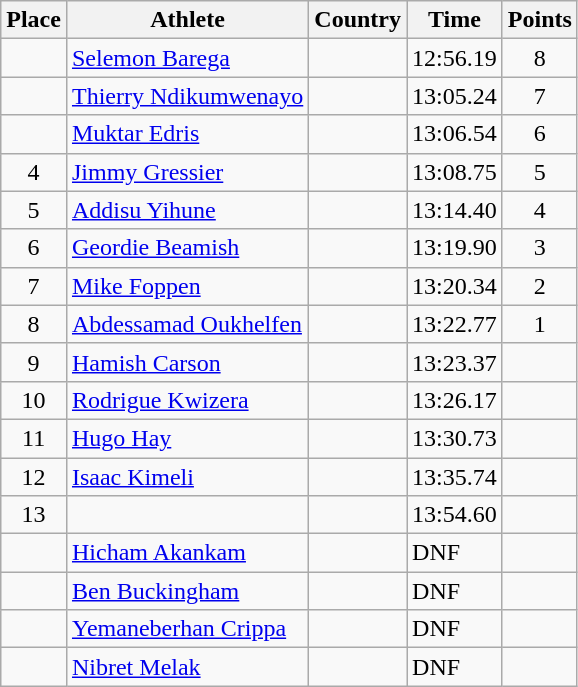<table class="wikitable">
<tr>
<th>Place</th>
<th>Athlete</th>
<th>Country</th>
<th>Time</th>
<th>Points</th>
</tr>
<tr>
<td align=center></td>
<td><a href='#'>Selemon Barega</a></td>
<td></td>
<td>12:56.19</td>
<td align=center>8</td>
</tr>
<tr>
<td align=center></td>
<td><a href='#'>Thierry Ndikumwenayo</a></td>
<td></td>
<td>13:05.24</td>
<td align=center>7</td>
</tr>
<tr>
<td align=center></td>
<td><a href='#'>Muktar Edris</a></td>
<td></td>
<td>13:06.54</td>
<td align=center>6</td>
</tr>
<tr>
<td align=center>4</td>
<td><a href='#'>Jimmy Gressier</a></td>
<td></td>
<td>13:08.75</td>
<td align=center>5</td>
</tr>
<tr>
<td align=center>5</td>
<td><a href='#'>Addisu Yihune</a></td>
<td></td>
<td>13:14.40</td>
<td align=center>4</td>
</tr>
<tr>
<td align=center>6</td>
<td><a href='#'>Geordie Beamish</a></td>
<td></td>
<td>13:19.90</td>
<td align=center>3</td>
</tr>
<tr>
<td align=center>7</td>
<td><a href='#'>Mike Foppen</a></td>
<td></td>
<td>13:20.34</td>
<td align=center>2</td>
</tr>
<tr>
<td align=center>8</td>
<td><a href='#'>Abdessamad Oukhelfen</a></td>
<td></td>
<td>13:22.77</td>
<td align=center>1</td>
</tr>
<tr>
<td align=center>9</td>
<td><a href='#'>Hamish Carson</a></td>
<td></td>
<td>13:23.37</td>
<td align=center></td>
</tr>
<tr>
<td align=center>10</td>
<td><a href='#'>Rodrigue Kwizera</a></td>
<td></td>
<td>13:26.17</td>
<td align=center></td>
</tr>
<tr>
<td align=center>11</td>
<td><a href='#'>Hugo Hay</a></td>
<td></td>
<td>13:30.73</td>
<td align=center></td>
</tr>
<tr>
<td align=center>12</td>
<td><a href='#'>Isaac Kimeli</a></td>
<td></td>
<td>13:35.74</td>
<td align=center></td>
</tr>
<tr>
<td align=center>13</td>
<td></td>
<td></td>
<td>13:54.60</td>
<td align=center></td>
</tr>
<tr>
<td align=center></td>
<td><a href='#'>Hicham Akankam</a></td>
<td></td>
<td>DNF</td>
<td align=center></td>
</tr>
<tr>
<td align=center></td>
<td><a href='#'>Ben Buckingham</a></td>
<td></td>
<td>DNF</td>
<td align=center></td>
</tr>
<tr>
<td align=center></td>
<td><a href='#'>Yemaneberhan Crippa</a></td>
<td></td>
<td>DNF</td>
<td align=center></td>
</tr>
<tr>
<td align=center></td>
<td><a href='#'>Nibret Melak</a></td>
<td></td>
<td>DNF</td>
<td align=center></td>
</tr>
</table>
